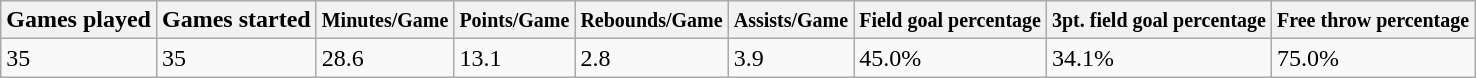<table class="wikitable">
<tr>
<th>Games played</th>
<th>Games started</th>
<th><small>Minutes/Game</small></th>
<th><small>Points/Game</small></th>
<th><small>Rebounds/Game</small></th>
<th><small>Assists/Game</small></th>
<th><small>Field goal percentage</small></th>
<th><small>3pt. field goal percentage</small></th>
<th><small>Free throw percentage</small></th>
</tr>
<tr>
<td>35</td>
<td>35</td>
<td>28.6</td>
<td>13.1</td>
<td>2.8</td>
<td>3.9</td>
<td>45.0%</td>
<td>34.1%</td>
<td>75.0%</td>
</tr>
</table>
